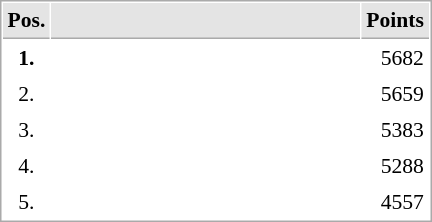<table cellspacing="1" cellpadding="3" style="border:1px solid #AAAAAA;font-size:90%">
<tr bgcolor="#E4E4E4">
<th style="border-bottom:1px solid #AAAAAA" width=10>Pos.</th>
<th style="border-bottom:1px solid #AAAAAA" width=200></th>
<th style="border-bottom:1px solid #AAAAAA" width=20>Points</th>
</tr>
<tr>
<td align="center"><strong>1.</strong></td>
<td><strong></strong></td>
<td align="right">5682</td>
</tr>
<tr>
<td align="center">2.</td>
<td></td>
<td align="right">5659</td>
</tr>
<tr>
<td align="center">3.</td>
<td></td>
<td align="right">5383</td>
</tr>
<tr>
<td align="center">4.</td>
<td></td>
<td align="right">5288</td>
</tr>
<tr>
<td align="center">5.</td>
<td></td>
<td align="right">4557</td>
</tr>
</table>
